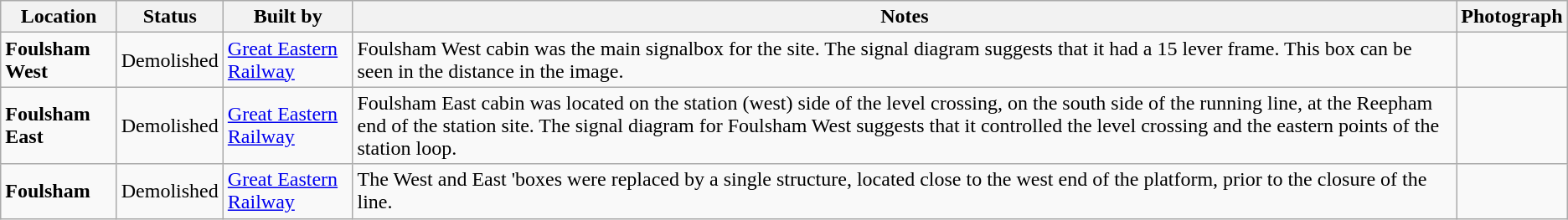<table class="wikitable">
<tr>
<th>Location</th>
<th>Status</th>
<th>Built by</th>
<th>Notes</th>
<th>Photograph</th>
</tr>
<tr>
<td><strong>Foulsham West</strong></td>
<td>Demolished</td>
<td><a href='#'>Great Eastern Railway</a></td>
<td>Foulsham West cabin was the main signalbox for the site.  The signal diagram suggests that it had a 15 lever frame.  This box can be seen in the distance in the image.</td>
<td></td>
</tr>
<tr>
<td><strong>Foulsham East</strong></td>
<td>Demolished</td>
<td><a href='#'>Great Eastern Railway</a></td>
<td>Foulsham East cabin was located on the station (west) side of the level crossing, on the south side of the running line, at the Reepham end of the station site.  The signal diagram for Foulsham West suggests that it controlled the level crossing and the eastern points of the station loop.</td>
<td></td>
</tr>
<tr>
<td><strong>Foulsham</strong></td>
<td>Demolished</td>
<td><a href='#'>Great Eastern Railway</a></td>
<td>The West and East 'boxes were replaced by a single structure, located close to the west end of the platform, prior to the closure of the line.</td>
<td></td>
</tr>
</table>
